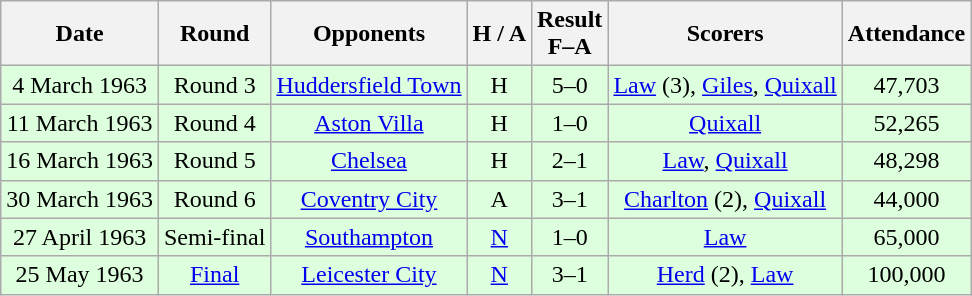<table class="wikitable" style="text-align:center">
<tr>
<th>Date</th>
<th>Round</th>
<th>Opponents</th>
<th>H / A</th>
<th>Result<br>F–A</th>
<th>Scorers</th>
<th>Attendance</th>
</tr>
<tr bgcolor="#ddffdd">
<td>4 March 1963</td>
<td>Round 3</td>
<td><a href='#'>Huddersfield Town</a></td>
<td>H</td>
<td>5–0</td>
<td><a href='#'>Law</a> (3), <a href='#'>Giles</a>, <a href='#'>Quixall</a></td>
<td>47,703</td>
</tr>
<tr bgcolor="#ddffdd">
<td>11 March 1963</td>
<td>Round 4</td>
<td><a href='#'>Aston Villa</a></td>
<td>H</td>
<td>1–0</td>
<td><a href='#'>Quixall</a></td>
<td>52,265</td>
</tr>
<tr bgcolor="#ddffdd">
<td>16 March 1963</td>
<td>Round 5</td>
<td><a href='#'>Chelsea</a></td>
<td>H</td>
<td>2–1</td>
<td><a href='#'>Law</a>, <a href='#'>Quixall</a></td>
<td>48,298</td>
</tr>
<tr bgcolor="#ddffdd">
<td>30 March 1963</td>
<td>Round 6</td>
<td><a href='#'>Coventry City</a></td>
<td>A</td>
<td>3–1</td>
<td><a href='#'>Charlton</a> (2), <a href='#'>Quixall</a></td>
<td>44,000</td>
</tr>
<tr bgcolor="#ddffdd">
<td>27 April 1963</td>
<td>Semi-final</td>
<td><a href='#'>Southampton</a></td>
<td><a href='#'>N</a></td>
<td>1–0</td>
<td><a href='#'>Law</a></td>
<td>65,000</td>
</tr>
<tr bgcolor="#ddffdd">
<td>25 May 1963</td>
<td><a href='#'>Final</a></td>
<td><a href='#'>Leicester City</a></td>
<td><a href='#'>N</a></td>
<td>3–1</td>
<td><a href='#'>Herd</a> (2), <a href='#'>Law</a></td>
<td>100,000</td>
</tr>
</table>
